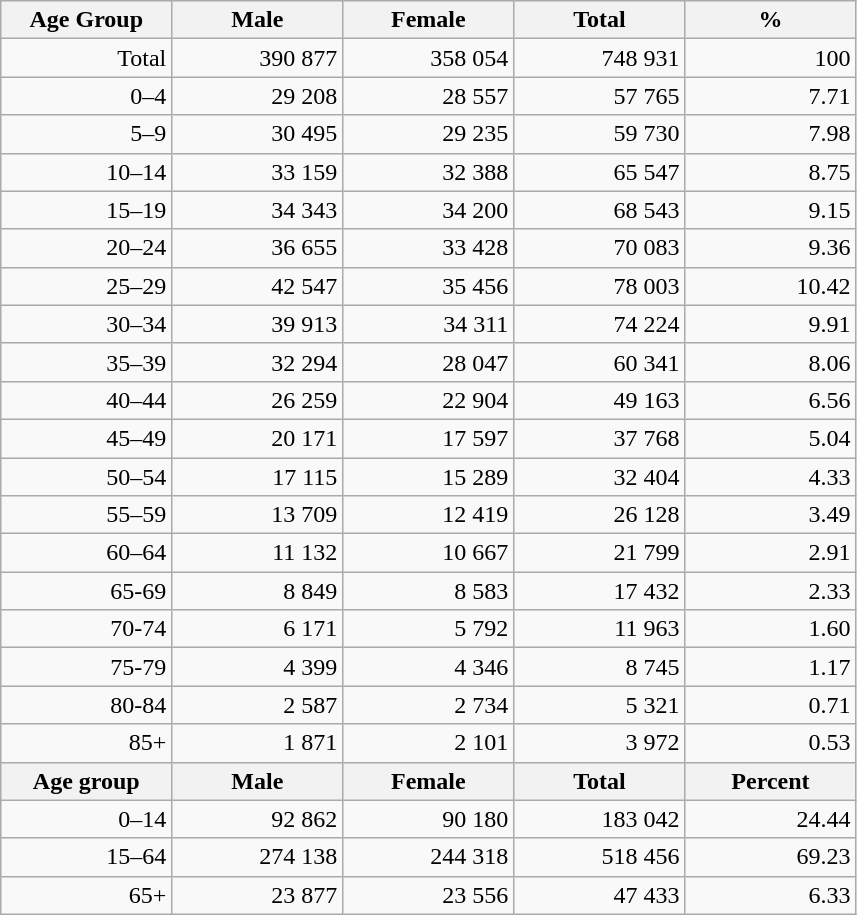<table class="wikitable">
<tr>
<th style="width:80pt;">Age Group</th>
<th style="width:80pt;">Male</th>
<th style="width:80pt;">Female</th>
<th style="width:80pt;">Total</th>
<th style="width:80pt;">%</th>
</tr>
<tr style="text-align:right;">
<td>Total</td>
<td>390 877</td>
<td>358 054</td>
<td>748 931</td>
<td>100</td>
</tr>
<tr style="text-align:right;">
<td>0–4</td>
<td>29 208</td>
<td>28 557</td>
<td>57 765</td>
<td>7.71</td>
</tr>
<tr style="text-align:right;">
<td>5–9</td>
<td>30 495</td>
<td>29 235</td>
<td>59 730</td>
<td>7.98</td>
</tr>
<tr style="text-align:right;">
<td>10–14</td>
<td>33 159</td>
<td>32 388</td>
<td>65 547</td>
<td>8.75</td>
</tr>
<tr style="text-align:right;">
<td>15–19</td>
<td>34 343</td>
<td>34 200</td>
<td>68 543</td>
<td>9.15</td>
</tr>
<tr style="text-align:right;">
<td>20–24</td>
<td>36 655</td>
<td>33 428</td>
<td>70 083</td>
<td>9.36</td>
</tr>
<tr style="text-align:right;">
<td>25–29</td>
<td>42 547</td>
<td>35 456</td>
<td>78 003</td>
<td>10.42</td>
</tr>
<tr style="text-align:right;">
<td>30–34</td>
<td>39 913</td>
<td>34 311</td>
<td>74 224</td>
<td>9.91</td>
</tr>
<tr style="text-align:right;">
<td>35–39</td>
<td>32 294</td>
<td>28 047</td>
<td>60 341</td>
<td>8.06</td>
</tr>
<tr style="text-align:right;">
<td>40–44</td>
<td>26 259</td>
<td>22 904</td>
<td>49 163</td>
<td>6.56</td>
</tr>
<tr style="text-align:right;">
<td>45–49</td>
<td>20 171</td>
<td>17 597</td>
<td>37 768</td>
<td>5.04</td>
</tr>
<tr style="text-align:right;">
<td>50–54</td>
<td>17 115</td>
<td>15 289</td>
<td>32 404</td>
<td>4.33</td>
</tr>
<tr style="text-align:right;">
<td>55–59</td>
<td>13 709</td>
<td>12 419</td>
<td>26 128</td>
<td>3.49</td>
</tr>
<tr style="text-align:right;">
<td>60–64</td>
<td>11 132</td>
<td>10 667</td>
<td>21 799</td>
<td>2.91</td>
</tr>
<tr style="text-align:right;">
<td>65-69</td>
<td>8 849</td>
<td>8 583</td>
<td>17 432</td>
<td>2.33</td>
</tr>
<tr style="text-align:right;">
<td>70-74</td>
<td>6 171</td>
<td>5 792</td>
<td>11 963</td>
<td>1.60</td>
</tr>
<tr style="text-align:right;">
<td>75-79</td>
<td>4 399</td>
<td>4 346</td>
<td>8 745</td>
<td>1.17</td>
</tr>
<tr style="text-align:right;">
<td>80-84</td>
<td>2 587</td>
<td>2 734</td>
<td>5 321</td>
<td>0.71</td>
</tr>
<tr style="text-align:right;">
<td>85+</td>
<td>1 871</td>
<td>2 101</td>
<td>3 972</td>
<td>0.53</td>
</tr>
<tr>
<th style="width:50px;">Age group</th>
<th style="width:80pt;">Male</th>
<th style="width:80px;">Female</th>
<th style="width:80px;">Total</th>
<th style="width:50px;">Percent</th>
</tr>
<tr style="text-align:right;">
<td>0–14</td>
<td>92 862</td>
<td>90 180</td>
<td>183 042</td>
<td>24.44</td>
</tr>
<tr style="text-align:right;">
<td>15–64</td>
<td>274 138</td>
<td>244 318</td>
<td>518 456</td>
<td>69.23</td>
</tr>
<tr style="text-align:right;">
<td>65+</td>
<td>23 877</td>
<td>23 556</td>
<td>47 433</td>
<td>6.33</td>
</tr>
</table>
